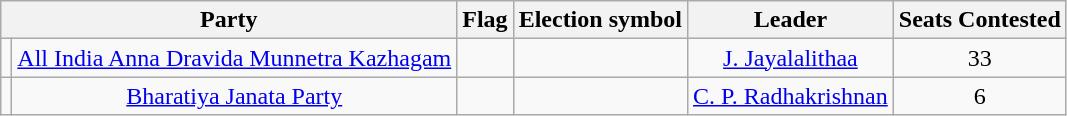<table class="wikitable sortable" style="text-align:center;">
<tr>
<th colspan=2>Party</th>
<th>Flag</th>
<th>Election symbol</th>
<th>Leader</th>
<th>Seats Contested</th>
</tr>
<tr>
<td></td>
<td><a href='#'>All India Anna Dravida Munnetra Kazhagam</a></td>
<td></td>
<td></td>
<td><a href='#'>J. Jayalalithaa</a></td>
<td>33</td>
</tr>
<tr>
<td></td>
<td><a href='#'>Bharatiya Janata Party</a></td>
<td></td>
<td></td>
<td><a href='#'>C. P. Radhakrishnan</a></td>
<td>6</td>
</tr>
</table>
